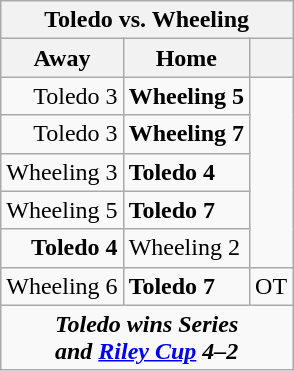<table class="wikitable">
<tr>
<th bgcolor="#DDDDDD" colspan="4">Toledo vs. Wheeling</th>
</tr>
<tr>
<th>Away</th>
<th>Home</th>
<th></th>
</tr>
<tr>
<td align="right">Toledo 3</td>
<td><strong>Wheeling 5</strong></td>
</tr>
<tr>
<td align="right">Toledo 3</td>
<td><strong>Wheeling 7</strong></td>
</tr>
<tr>
<td align="right">Wheeling 3</td>
<td><strong>Toledo 4</strong></td>
</tr>
<tr>
<td align="right">Wheeling 5</td>
<td><strong>Toledo 7</strong></td>
</tr>
<tr>
<td align="right"><strong>Toledo 4</strong></td>
<td>Wheeling 2</td>
</tr>
<tr>
<td align="right">Wheeling 6</td>
<td><strong>Toledo 7</strong></td>
<td align="center">OT</td>
</tr>
<tr align="center">
<td colspan="4"><strong><em>Toledo wins Series <br> and <a href='#'>Riley Cup</a> 4–2</em></strong></td>
</tr>
</table>
